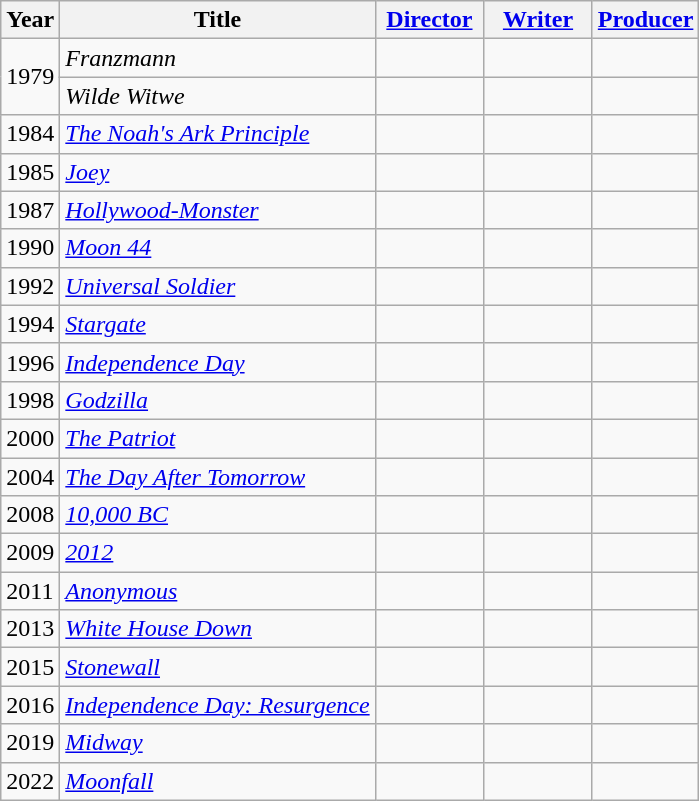<table class="wikitable sortable">
<tr>
<th>Year</th>
<th>Title</th>
<th width="65"><a href='#'>Director</a></th>
<th width="65"><a href='#'>Writer</a></th>
<th><a href='#'>Producer</a></th>
</tr>
<tr>
<td rowspan="2">1979</td>
<td><em>Franzmann</em></td>
<td></td>
<td></td>
<td></td>
</tr>
<tr>
<td><em>Wilde Witwe</em></td>
<td></td>
<td></td>
<td></td>
</tr>
<tr>
<td>1984</td>
<td><em><a href='#'>The Noah's Ark Principle</a></em></td>
<td></td>
<td></td>
<td></td>
</tr>
<tr>
<td>1985</td>
<td><em><a href='#'>Joey</a></em></td>
<td></td>
<td></td>
<td></td>
</tr>
<tr>
<td>1987</td>
<td><em><a href='#'>Hollywood-Monster</a></em></td>
<td></td>
<td></td>
<td></td>
</tr>
<tr>
<td>1990</td>
<td><em><a href='#'>Moon 44</a></em></td>
<td></td>
<td></td>
<td></td>
</tr>
<tr>
<td>1992</td>
<td><em><a href='#'>Universal Soldier</a></em></td>
<td></td>
<td></td>
<td></td>
</tr>
<tr>
<td>1994</td>
<td><em><a href='#'>Stargate</a></em></td>
<td></td>
<td></td>
<td></td>
</tr>
<tr>
<td>1996</td>
<td><em><a href='#'>Independence Day</a></em></td>
<td></td>
<td></td>
<td></td>
</tr>
<tr>
<td>1998</td>
<td><em><a href='#'>Godzilla</a></em></td>
<td></td>
<td></td>
<td></td>
</tr>
<tr>
<td>2000</td>
<td><em><a href='#'>The Patriot</a></em></td>
<td></td>
<td></td>
<td></td>
</tr>
<tr>
<td>2004</td>
<td><em><a href='#'>The Day After Tomorrow</a></em></td>
<td></td>
<td></td>
<td></td>
</tr>
<tr>
<td>2008</td>
<td><em><a href='#'>10,000 BC</a></em></td>
<td></td>
<td></td>
<td></td>
</tr>
<tr>
<td>2009</td>
<td><em><a href='#'>2012</a></em></td>
<td></td>
<td></td>
<td></td>
</tr>
<tr>
<td>2011</td>
<td><em><a href='#'>Anonymous</a></em></td>
<td></td>
<td></td>
<td></td>
</tr>
<tr>
<td>2013</td>
<td><em><a href='#'>White House Down</a></em></td>
<td></td>
<td></td>
<td></td>
</tr>
<tr>
<td>2015</td>
<td><em><a href='#'>Stonewall</a></em></td>
<td></td>
<td></td>
<td></td>
</tr>
<tr>
<td>2016</td>
<td><em><a href='#'>Independence Day: Resurgence</a></em></td>
<td></td>
<td></td>
<td></td>
</tr>
<tr>
<td>2019</td>
<td><em><a href='#'>Midway</a></em></td>
<td></td>
<td></td>
<td></td>
</tr>
<tr>
<td>2022</td>
<td><em><a href='#'>Moonfall</a></em></td>
<td></td>
<td></td>
<td></td>
</tr>
</table>
